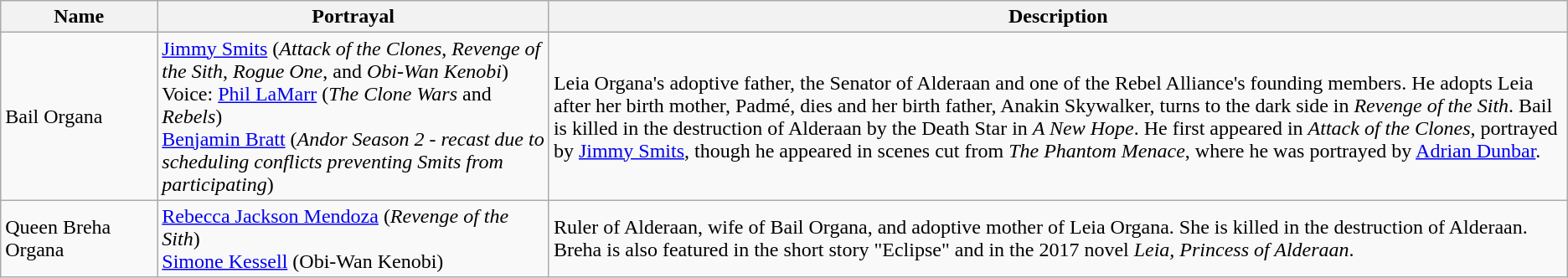<table class="wikitable sortable">
<tr>
<th width="10%">Name</th>
<th width="25%">Portrayal</th>
<th width="65%">Description</th>
</tr>
<tr id="Bail Organa">
<td>Bail Organa</td>
<td><a href='#'>Jimmy Smits</a> (<em>Attack of the Clones</em>, <em>Revenge of the Sith</em>, <em>Rogue One</em>, and <em>Obi-Wan Kenobi</em>)<br>Voice: <a href='#'>Phil LaMarr</a> (<em>The Clone Wars</em> and <em>Rebels</em>)<br><a href='#'>Benjamin Bratt</a> (<em>Andor Season 2 - recast due to scheduling conflicts preventing Smits from participating</em>)</td>
<td>Leia Organa's adoptive father, the Senator of Alderaan and one of the Rebel Alliance's founding members. He adopts Leia after her birth mother, Padmé, dies and her birth father, Anakin Skywalker, turns to the dark side in <em>Revenge of the Sith</em>. Bail is killed in the destruction of Alderaan by the Death Star in <em>A New Hope</em>. He first appeared in <em>Attack of the Clones</em>, portrayed by <a href='#'>Jimmy Smits</a>, though he appeared in scenes cut from <em>The Phantom Menace</em>, where he was portrayed by <a href='#'>Adrian Dunbar</a>.</td>
</tr>
<tr id="Breha Antilles-Organa">
<td id="Breha Organa">Queen Breha Organa</td>
<td><a href='#'>Rebecca Jackson Mendoza</a> (<em>Revenge of the Sith</em>)<br><a href='#'>Simone Kessell</a>
(Obi-Wan Kenobi)</td>
<td>Ruler of Alderaan, wife of Bail Organa, and adoptive mother of Leia Organa. She is killed in the destruction of Alderaan. Breha is also featured in the short story "Eclipse" and in the 2017 novel <em>Leia, Princess of Alderaan</em>.</td>
</tr>
</table>
